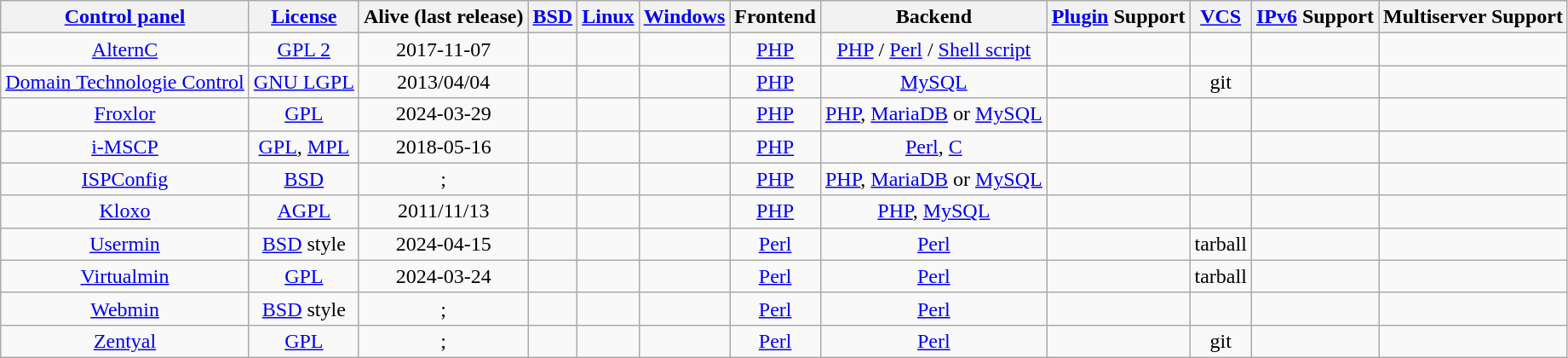<table class="wikitable sortable" style="text-align: center">
<tr>
<th><a href='#'>Control panel</a></th>
<th><a href='#'>License</a></th>
<th>Alive (last release)</th>
<th><a href='#'>BSD</a></th>
<th><a href='#'>Linux</a></th>
<th><a href='#'>Windows</a></th>
<th>Frontend</th>
<th>Backend</th>
<th><a href='#'>Plugin</a> Support</th>
<th><a href='#'>VCS</a></th>
<th><a href='#'>IPv6</a> Support</th>
<th>Multiserver Support</th>
</tr>
<tr>
<td><a href='#'>AlternC</a></td>
<td><a href='#'>GPL 2</a></td>
<td>2017-11-07</td>
<td></td>
<td></td>
<td></td>
<td><a href='#'>PHP</a></td>
<td><a href='#'>PHP</a> / <a href='#'>Perl</a> / <a href='#'>Shell script</a></td>
<td></td>
<td></td>
<td></td>
<td></td>
</tr>
<tr>
<td><a href='#'>Domain Technologie Control</a></td>
<td><a href='#'>GNU LGPL</a></td>
<td>2013/04/04</td>
<td></td>
<td></td>
<td></td>
<td><a href='#'>PHP</a></td>
<td><a href='#'>MySQL</a></td>
<td></td>
<td>git</td>
<td></td>
<td></td>
</tr>
<tr>
<td><a href='#'>Froxlor</a></td>
<td><a href='#'>GPL</a></td>
<td>2024-03-29</td>
<td></td>
<td></td>
<td></td>
<td><a href='#'>PHP</a></td>
<td><a href='#'>PHP</a>, <a href='#'>MariaDB</a> or <a href='#'>MySQL</a></td>
<td></td>
<td></td>
<td></td>
<td></td>
</tr>
<tr>
<td><a href='#'>i-MSCP</a></td>
<td><a href='#'>GPL</a>, <a href='#'>MPL</a></td>
<td>2018-05-16</td>
<td></td>
<td></td>
<td></td>
<td><a href='#'>PHP</a></td>
<td><a href='#'>Perl</a>, <a href='#'>C</a></td>
<td></td>
<td></td>
<td></td>
<td></td>
</tr>
<tr>
<td><a href='#'>ISPConfig</a></td>
<td><a href='#'>BSD</a></td>
<td {{Start date and age>; </td>
<td></td>
<td></td>
<td></td>
<td><a href='#'>PHP</a></td>
<td><a href='#'>PHP</a>, <a href='#'>MariaDB</a> or <a href='#'>MySQL</a></td>
<td></td>
<td></td>
<td></td>
<td></td>
</tr>
<tr>
<td><a href='#'>Kloxo</a></td>
<td><a href='#'>AGPL</a></td>
<td>2011/11/13</td>
<td></td>
<td> </td>
<td></td>
<td><a href='#'>PHP</a></td>
<td><a href='#'>PHP</a>, <a href='#'>MySQL</a></td>
<td></td>
<td></td>
<td></td>
<td></td>
</tr>
<tr>
<td><a href='#'>Usermin</a></td>
<td><a href='#'>BSD</a> style</td>
<td>2024-04-15</td>
<td></td>
<td></td>
<td></td>
<td><a href='#'>Perl</a></td>
<td><a href='#'>Perl</a></td>
<td></td>
<td>tarball</td>
<td></td>
<td></td>
</tr>
<tr>
<td><a href='#'>Virtualmin</a></td>
<td><a href='#'>GPL</a></td>
<td>2024-03-24</td>
<td> </td>
<td></td>
<td></td>
<td><a href='#'>Perl</a></td>
<td><a href='#'>Perl</a></td>
<td></td>
<td>tarball</td>
<td></td>
<td> </td>
</tr>
<tr>
<td><a href='#'>Webmin</a></td>
<td><a href='#'>BSD</a> style</td>
<td>; </td>
<td></td>
<td></td>
<td></td>
<td><a href='#'>Perl</a></td>
<td><a href='#'>Perl</a></td>
<td></td>
<td></td>
<td></td>
<td></td>
</tr>
<tr>
<td><a href='#'>Zentyal</a></td>
<td><a href='#'>GPL</a></td>
<td {{Start date and age>; </td>
<td></td>
<td></td>
<td></td>
<td><a href='#'>Perl</a></td>
<td><a href='#'>Perl</a></td>
<td></td>
<td>git</td>
<td></td>
<td></td>
</tr>
</table>
